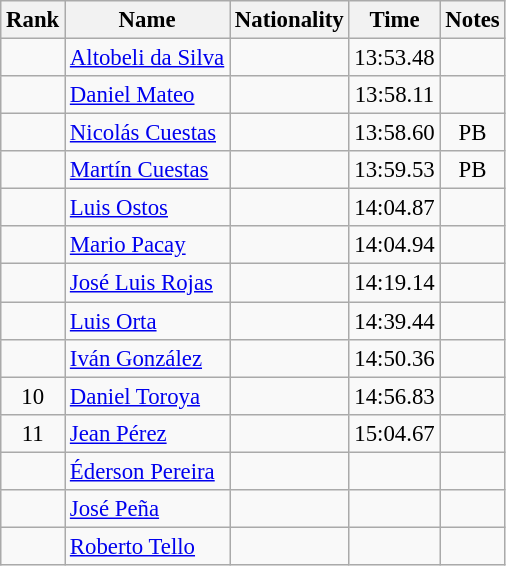<table class="wikitable sortable" style="text-align:center;font-size:95%">
<tr>
<th>Rank</th>
<th>Name</th>
<th>Nationality</th>
<th>Time</th>
<th>Notes</th>
</tr>
<tr>
<td></td>
<td align=left><a href='#'>Altobeli da Silva</a></td>
<td align=left></td>
<td>13:53.48</td>
<td></td>
</tr>
<tr>
<td></td>
<td align=left><a href='#'>Daniel Mateo</a></td>
<td align=left></td>
<td>13:58.11</td>
<td></td>
</tr>
<tr>
<td></td>
<td align=left><a href='#'>Nicolás Cuestas</a></td>
<td align=left></td>
<td>13:58.60</td>
<td>PB</td>
</tr>
<tr>
<td></td>
<td align=left><a href='#'>Martín Cuestas</a></td>
<td align=left></td>
<td>13:59.53</td>
<td>PB</td>
</tr>
<tr>
<td></td>
<td align=left><a href='#'>Luis Ostos</a></td>
<td align=left></td>
<td>14:04.87</td>
<td></td>
</tr>
<tr>
<td></td>
<td align=left><a href='#'>Mario Pacay</a></td>
<td align=left></td>
<td>14:04.94</td>
<td></td>
</tr>
<tr>
<td></td>
<td align=left><a href='#'>José Luis Rojas</a></td>
<td align=left></td>
<td>14:19.14</td>
<td></td>
</tr>
<tr>
<td></td>
<td align=left><a href='#'>Luis Orta</a></td>
<td align=left></td>
<td>14:39.44</td>
<td></td>
</tr>
<tr>
<td></td>
<td align=left><a href='#'>Iván González</a></td>
<td align=left></td>
<td>14:50.36</td>
<td></td>
</tr>
<tr>
<td>10</td>
<td align=left><a href='#'>Daniel Toroya</a></td>
<td align=left></td>
<td>14:56.83</td>
<td></td>
</tr>
<tr>
<td>11</td>
<td align=left><a href='#'>Jean Pérez</a></td>
<td align=left></td>
<td>15:04.67</td>
<td></td>
</tr>
<tr>
<td></td>
<td align=left><a href='#'>Éderson Pereira</a></td>
<td align=left></td>
<td></td>
<td></td>
</tr>
<tr>
<td></td>
<td align=left><a href='#'>José Peña</a></td>
<td align=left></td>
<td></td>
<td></td>
</tr>
<tr>
<td></td>
<td align=left><a href='#'>Roberto Tello</a></td>
<td align=left></td>
<td></td>
<td></td>
</tr>
</table>
